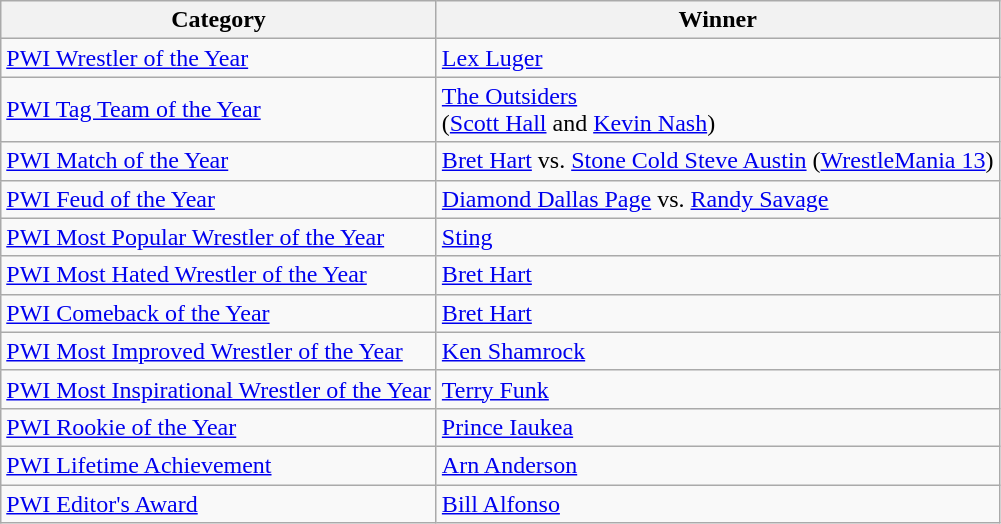<table class="wikitable">
<tr>
<th>Category</th>
<th>Winner</th>
</tr>
<tr>
<td><a href='#'>PWI Wrestler of the Year</a></td>
<td><a href='#'>Lex Luger</a></td>
</tr>
<tr>
<td><a href='#'>PWI Tag Team of the Year</a></td>
<td><a href='#'>The Outsiders</a><br>(<a href='#'>Scott Hall</a> and <a href='#'>Kevin Nash</a>)</td>
</tr>
<tr>
<td><a href='#'>PWI Match of the Year</a></td>
<td><a href='#'>Bret Hart</a> vs. <a href='#'>Stone Cold Steve Austin</a> (<a href='#'>WrestleMania 13</a>)</td>
</tr>
<tr>
<td><a href='#'>PWI Feud of the Year</a></td>
<td><a href='#'>Diamond Dallas Page</a> vs. <a href='#'>Randy Savage</a></td>
</tr>
<tr>
<td><a href='#'>PWI Most Popular Wrestler of the Year</a></td>
<td><a href='#'>Sting</a></td>
</tr>
<tr>
<td><a href='#'>PWI Most Hated Wrestler of the Year</a></td>
<td><a href='#'>Bret Hart</a></td>
</tr>
<tr>
<td><a href='#'>PWI Comeback of the Year</a></td>
<td><a href='#'>Bret Hart</a></td>
</tr>
<tr>
<td><a href='#'>PWI Most Improved Wrestler of the Year</a></td>
<td><a href='#'>Ken Shamrock</a></td>
</tr>
<tr>
<td><a href='#'>PWI Most Inspirational Wrestler of the Year</a></td>
<td><a href='#'>Terry Funk</a></td>
</tr>
<tr>
<td><a href='#'>PWI Rookie of the Year</a></td>
<td><a href='#'>Prince Iaukea</a></td>
</tr>
<tr>
<td><a href='#'>PWI Lifetime Achievement</a></td>
<td><a href='#'>Arn Anderson</a></td>
</tr>
<tr>
<td><a href='#'>PWI Editor's Award</a></td>
<td><a href='#'>Bill Alfonso</a></td>
</tr>
</table>
